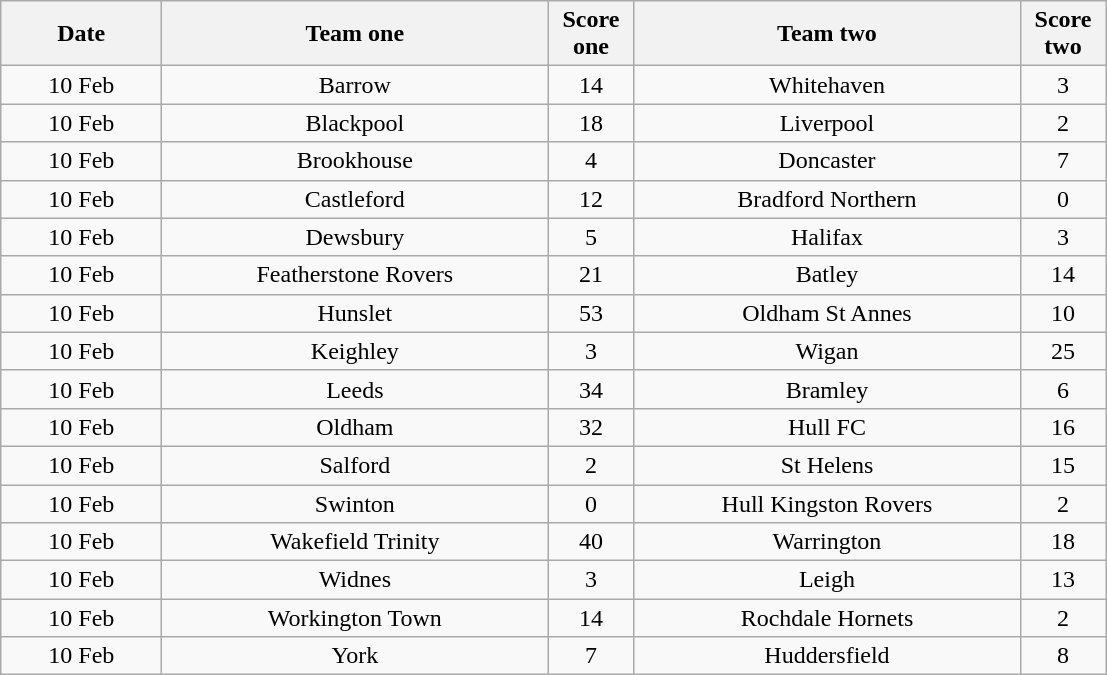<table class="wikitable" style="text-align: center">
<tr>
<th width=100>Date</th>
<th width=250>Team one</th>
<th width=50>Score one</th>
<th width=250>Team two</th>
<th width=50>Score two</th>
</tr>
<tr>
<td>10 Feb</td>
<td>Barrow</td>
<td>14</td>
<td>Whitehaven</td>
<td>3</td>
</tr>
<tr>
<td>10 Feb</td>
<td>Blackpool</td>
<td>18</td>
<td>Liverpool</td>
<td>2</td>
</tr>
<tr>
<td>10 Feb</td>
<td>Brookhouse</td>
<td>4</td>
<td>Doncaster</td>
<td>7</td>
</tr>
<tr>
<td>10 Feb</td>
<td>Castleford</td>
<td>12</td>
<td>Bradford Northern</td>
<td>0</td>
</tr>
<tr>
<td>10 Feb</td>
<td>Dewsbury</td>
<td>5</td>
<td>Halifax</td>
<td>3</td>
</tr>
<tr>
<td>10 Feb</td>
<td>Featherstone Rovers</td>
<td>21</td>
<td>Batley</td>
<td>14</td>
</tr>
<tr>
<td>10 Feb</td>
<td>Hunslet</td>
<td>53</td>
<td>Oldham St Annes</td>
<td>10</td>
</tr>
<tr>
<td>10 Feb</td>
<td>Keighley</td>
<td>3</td>
<td>Wigan</td>
<td>25</td>
</tr>
<tr>
<td>10 Feb</td>
<td>Leeds</td>
<td>34</td>
<td>Bramley</td>
<td>6</td>
</tr>
<tr>
<td>10 Feb</td>
<td>Oldham</td>
<td>32</td>
<td>Hull FC</td>
<td>16</td>
</tr>
<tr>
<td>10 Feb</td>
<td>Salford</td>
<td>2</td>
<td>St Helens</td>
<td>15</td>
</tr>
<tr>
<td>10 Feb</td>
<td>Swinton</td>
<td>0</td>
<td>Hull Kingston Rovers</td>
<td>2</td>
</tr>
<tr>
<td>10 Feb</td>
<td>Wakefield Trinity</td>
<td>40</td>
<td>Warrington</td>
<td>18</td>
</tr>
<tr>
<td>10 Feb</td>
<td>Widnes</td>
<td>3</td>
<td>Leigh</td>
<td>13</td>
</tr>
<tr>
<td>10 Feb</td>
<td>Workington Town</td>
<td>14</td>
<td>Rochdale Hornets</td>
<td>2</td>
</tr>
<tr>
<td>10 Feb</td>
<td>York</td>
<td>7</td>
<td>Huddersfield</td>
<td>8</td>
</tr>
</table>
